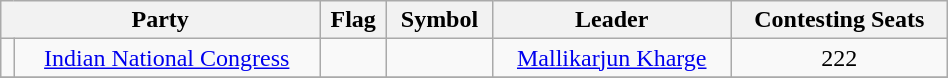<table class="wikitable " width="50%" style="text-align:center">
<tr>
<th colspan="2">Party</th>
<th>Flag</th>
<th>Symbol</th>
<th>Leader</th>
<th>Contesting Seats</th>
</tr>
<tr>
<td></td>
<td><a href='#'>Indian National Congress</a></td>
<td></td>
<td></td>
<td><a href='#'>Mallikarjun Kharge</a></td>
<td>222</td>
</tr>
<tr>
</tr>
</table>
